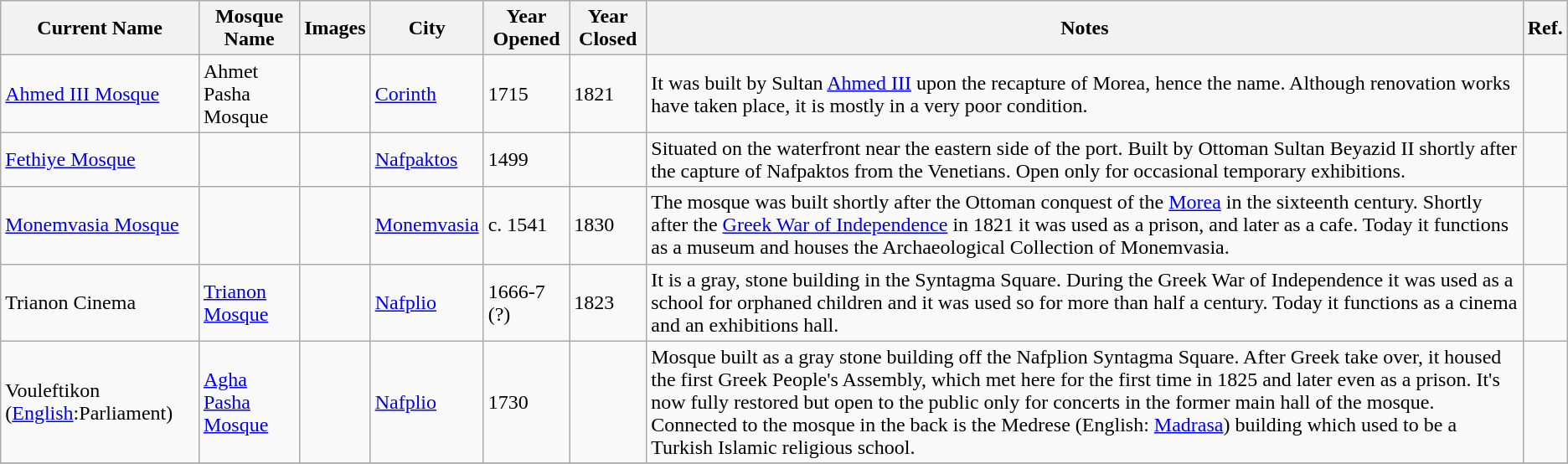<table class="wikitable plainrowheaders sortable" style="text-align:left;">
<tr>
<th>Current Name</th>
<th>Mosque Name</th>
<th class="unsortable">Images</th>
<th>City</th>
<th>Year Opened</th>
<th>Year Closed</th>
<th class="unsortable">Notes</th>
<th class="unsortable">Ref.</th>
</tr>
<tr>
<td><a href='#'>Ahmed III Mosque</a></td>
<td>Ahmet Pasha Mosque</td>
<td></td>
<td><a href='#'>Corinth</a></td>
<td>1715</td>
<td>1821</td>
<td>It was built by Sultan <a href='#'>Ahmed III</a> upon the recapture of Morea, hence the name. Although renovation works have taken place, it is mostly in a very poor condition.</td>
<td></td>
</tr>
<tr>
<td><a href='#'>Fethiye Mosque</a></td>
<td></td>
<td></td>
<td><a href='#'>Nafpaktos</a></td>
<td>1499</td>
<td></td>
<td>Situated on the waterfront near the eastern side of the port. Built by Ottoman Sultan Beyazid II shortly after the capture of Nafpaktos from the Venetians. Open only for occasional temporary exhibitions.</td>
<td></td>
</tr>
<tr>
<td><a href='#'>Monemvasia Mosque</a></td>
<td></td>
<td></td>
<td><a href='#'>Monemvasia</a></td>
<td>c. 1541</td>
<td>1830</td>
<td>The mosque was built shortly after the Ottoman conquest of the <a href='#'>Morea</a> in the sixteenth century. Shortly after the <a href='#'>Greek War of Independence</a> in 1821 it was used as a prison, and later as a cafe. Today it functions as a museum and houses the Archaeological Collection of Monemvasia.</td>
<td></td>
</tr>
<tr>
<td>Trianon Cinema</td>
<td><a href='#'>Trianon Mosque</a></td>
<td></td>
<td><a href='#'>Nafplio</a></td>
<td>1666-7 (?)</td>
<td>1823</td>
<td>It is a gray, stone building in the Syntagma Square. During the Greek War of Independence it was used as a school for orphaned children and it was used so for more than half a century. Today it functions as a cinema and an exhibitions hall.</td>
<td></td>
</tr>
<tr>
<td>Vouleftikon (<a href='#'>English</a>:Parliament)</td>
<td><a href='#'>Agha Pasha Mosque</a></td>
<td></td>
<td><a href='#'>Nafplio</a></td>
<td>1730</td>
<td></td>
<td>Mosque built as a gray stone building off the Nafplion Syntagma Square. After Greek take over, it housed the first Greek People's Assembly, which met here for the first time in 1825 and later even as a prison. It's now fully restored but open to the public only for concerts in the former main hall of the mosque. Connected to the mosque in the back is the Medrese (English: <a href='#'>Madrasa</a>) building which used to be a Turkish Islamic religious school.</td>
<td></td>
</tr>
<tr>
</tr>
</table>
